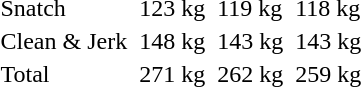<table>
<tr>
<td>Snatch</td>
<td></td>
<td>123 kg</td>
<td></td>
<td>119 kg</td>
<td></td>
<td>118 kg</td>
</tr>
<tr>
<td>Clean & Jerk</td>
<td></td>
<td>148 kg</td>
<td></td>
<td>143 kg</td>
<td></td>
<td>143 kg</td>
</tr>
<tr>
<td>Total</td>
<td></td>
<td>271 kg</td>
<td></td>
<td>262 kg</td>
<td></td>
<td>259 kg</td>
</tr>
</table>
